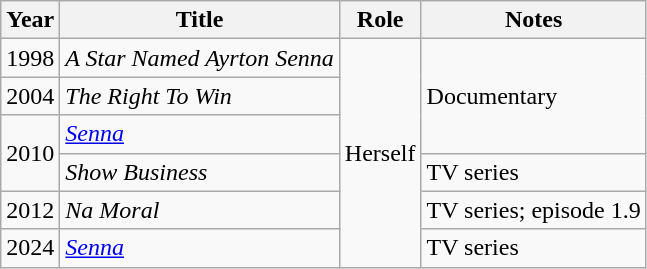<table class="wikitable sortable">
<tr>
<th>Year</th>
<th>Title</th>
<th>Role</th>
<th>Notes</th>
</tr>
<tr>
<td>1998</td>
<td><em>A Star Named Ayrton Senna</em></td>
<td rowspan="6">Herself</td>
<td rowspan="3">Documentary</td>
</tr>
<tr>
<td>2004</td>
<td><em>The Right To Win</em></td>
</tr>
<tr>
<td rowspan="2">2010</td>
<td><a href='#'><em>Senna</em></a></td>
</tr>
<tr>
<td><em>Show Business</em></td>
<td>TV series</td>
</tr>
<tr>
<td>2012</td>
<td><em>Na Moral</em></td>
<td>TV series; episode 1.9</td>
</tr>
<tr>
<td>2024</td>
<td><em><a href='#'>Senna</a></em></td>
<td>TV series</td>
</tr>
</table>
